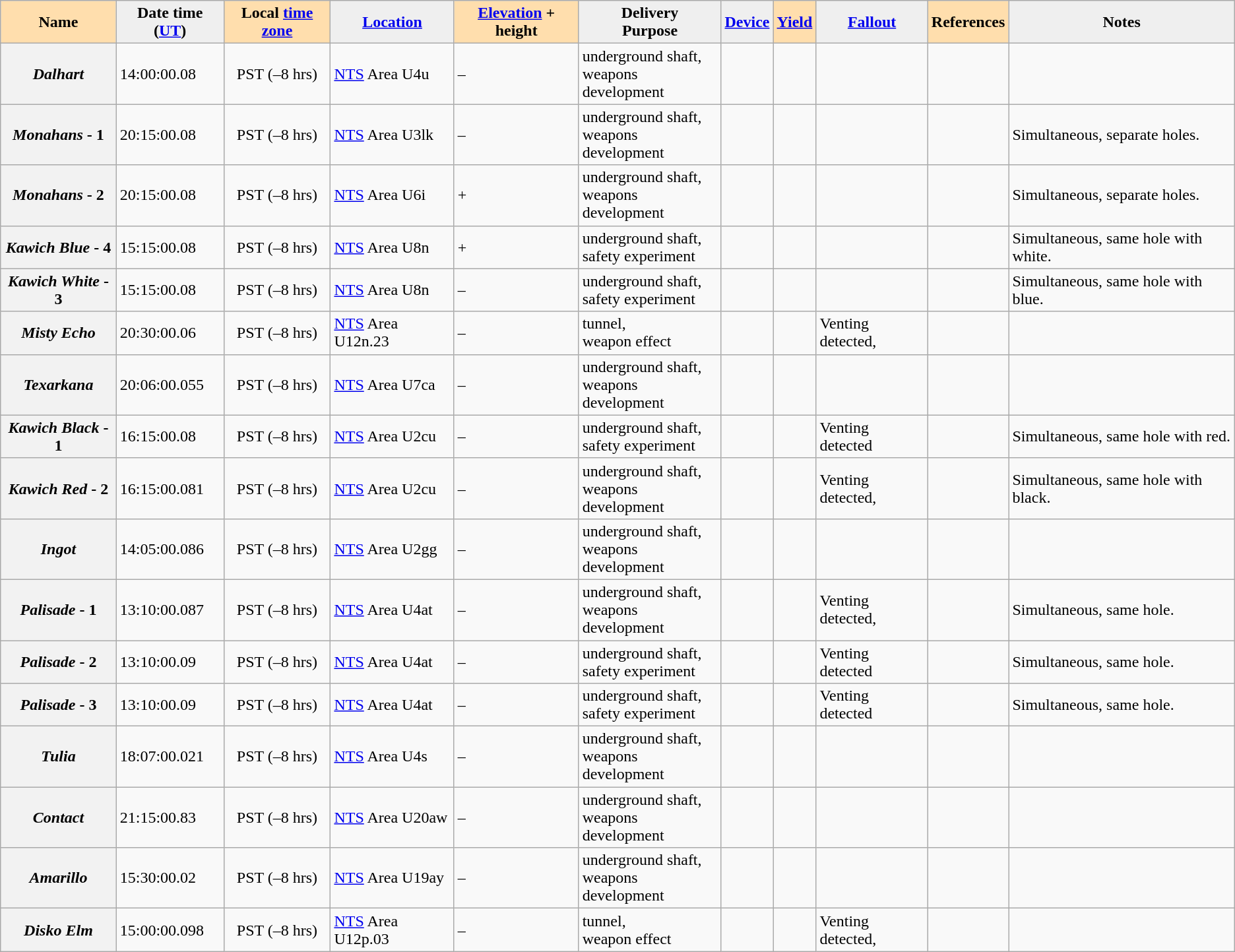<table class="wikitable sortable">
<tr>
<th style="background:#ffdead;">Name </th>
<th style="background:#efefef;">Date time (<a href='#'>UT</a>)</th>
<th style="background:#ffdead;">Local <a href='#'>time zone</a></th>
<th style="background:#efefef;"><a href='#'>Location</a></th>
<th style="background:#ffdead;"><a href='#'>Elevation</a> + height </th>
<th style="background:#efefef;">Delivery <br>Purpose </th>
<th style="background:#efefef;"><a href='#'>Device</a></th>
<th style="background:#ffdead;"><a href='#'>Yield</a></th>
<th style="background:#efefef;" class="unsortable"><a href='#'>Fallout</a></th>
<th style="background:#ffdead;" class="unsortable">References</th>
<th style="background:#efefef;" class="unsortable">Notes</th>
</tr>
<tr>
<th><em>Dalhart</em></th>
<td> 14:00:00.08</td>
<td style="text-align:center;">PST (–8 hrs)<br></td>
<td><a href='#'>NTS</a> Area U4u </td>
<td> – </td>
<td>underground shaft,<br>weapons development</td>
<td></td>
<td style="text-align:center;"></td>
<td></td>
<td></td>
<td></td>
</tr>
<tr>
<th><em>Monahans</em> - 1</th>
<td> 20:15:00.08</td>
<td style="text-align:center;">PST (–8 hrs)<br></td>
<td><a href='#'>NTS</a> Area U3lk </td>
<td> – </td>
<td>underground shaft,<br>weapons development</td>
<td></td>
<td style="text-align:center;"></td>
<td></td>
<td></td>
<td>Simultaneous, separate holes.</td>
</tr>
<tr>
<th><em>Monahans</em> - 2</th>
<td> 20:15:00.08</td>
<td style="text-align:center;">PST (–8 hrs)<br></td>
<td><a href='#'>NTS</a> Area U6i </td>
<td> +</td>
<td>underground shaft,<br>weapons development</td>
<td></td>
<td style="text-align:center;"></td>
<td></td>
<td></td>
<td>Simultaneous, separate holes.</td>
</tr>
<tr>
<th><em>Kawich Blue</em> - 4</th>
<td> 15:15:00.08</td>
<td style="text-align:center;">PST (–8 hrs)<br></td>
<td><a href='#'>NTS</a> Area U8n </td>
<td> +</td>
<td>underground shaft,<br>safety experiment</td>
<td></td>
<td style="text-align:center;"></td>
<td></td>
<td></td>
<td>Simultaneous, same hole with white.</td>
</tr>
<tr>
<th><em>Kawich White</em> - 3</th>
<td> 15:15:00.08</td>
<td style="text-align:center;">PST (–8 hrs)<br></td>
<td><a href='#'>NTS</a> Area U8n </td>
<td> – </td>
<td>underground shaft,<br>safety experiment</td>
<td></td>
<td style="text-align:center;"></td>
<td></td>
<td></td>
<td>Simultaneous, same hole with blue.</td>
</tr>
<tr>
<th><em>Misty Echo</em></th>
<td> 20:30:00.06</td>
<td style="text-align:center;">PST (–8 hrs)<br></td>
<td><a href='#'>NTS</a> Area U12n.23 </td>
<td> – </td>
<td>tunnel,<br>weapon effect</td>
<td></td>
<td style="text-align:center;"></td>
<td>Venting detected, </td>
<td></td>
<td></td>
</tr>
<tr>
<th><em>Texarkana</em></th>
<td> 20:06:00.055</td>
<td style="text-align:center;">PST (–8 hrs)<br></td>
<td><a href='#'>NTS</a> Area U7ca </td>
<td> – </td>
<td>underground shaft,<br>weapons development</td>
<td></td>
<td style="text-align:center;"></td>
<td></td>
<td></td>
<td></td>
</tr>
<tr>
<th><em>Kawich Black</em> - 1</th>
<td> 16:15:00.08</td>
<td style="text-align:center;">PST (–8 hrs)<br></td>
<td><a href='#'>NTS</a> Area U2cu </td>
<td> – </td>
<td>underground shaft,<br>safety experiment</td>
<td></td>
<td style="text-align:center;"></td>
<td>Venting detected</td>
<td></td>
<td>Simultaneous, same hole with red.</td>
</tr>
<tr>
<th><em>Kawich Red</em> - 2</th>
<td> 16:15:00.081</td>
<td style="text-align:center;">PST (–8 hrs)<br></td>
<td><a href='#'>NTS</a> Area U2cu </td>
<td> – </td>
<td>underground shaft,<br>weapons development</td>
<td></td>
<td style="text-align:center;"></td>
<td>Venting detected, </td>
<td></td>
<td>Simultaneous, same hole with black.</td>
</tr>
<tr>
<th><em>Ingot</em></th>
<td> 14:05:00.086</td>
<td style="text-align:center;">PST (–8 hrs)<br></td>
<td><a href='#'>NTS</a> Area U2gg </td>
<td> – </td>
<td>underground shaft,<br>weapons development</td>
<td></td>
<td style="text-align:center;"></td>
<td></td>
<td></td>
<td></td>
</tr>
<tr>
<th><em>Palisade</em> - 1</th>
<td> 13:10:00.087</td>
<td style="text-align:center;">PST (–8 hrs)<br></td>
<td><a href='#'>NTS</a> Area U4at </td>
<td> – </td>
<td>underground shaft,<br>weapons development</td>
<td></td>
<td style="text-align:center;"></td>
<td>Venting detected, </td>
<td></td>
<td>Simultaneous, same hole.</td>
</tr>
<tr>
<th><em>Palisade</em> - 2</th>
<td> 13:10:00.09</td>
<td style="text-align:center;">PST (–8 hrs)<br></td>
<td><a href='#'>NTS</a> Area U4at </td>
<td> – </td>
<td>underground shaft,<br>safety experiment</td>
<td></td>
<td style="text-align:center;"></td>
<td>Venting detected</td>
<td></td>
<td>Simultaneous, same hole.</td>
</tr>
<tr>
<th><em>Palisade</em> - 3</th>
<td> 13:10:00.09</td>
<td style="text-align:center;">PST (–8 hrs)<br></td>
<td><a href='#'>NTS</a> Area U4at </td>
<td> – </td>
<td>underground shaft,<br>safety experiment</td>
<td></td>
<td style="text-align:center;"></td>
<td>Venting detected</td>
<td></td>
<td>Simultaneous, same hole.</td>
</tr>
<tr>
<th><em>Tulia</em></th>
<td> 18:07:00.021</td>
<td style="text-align:center;">PST (–8 hrs)<br></td>
<td><a href='#'>NTS</a> Area U4s </td>
<td> – </td>
<td>underground shaft,<br>weapons development</td>
<td></td>
<td style="text-align:center;"></td>
<td></td>
<td></td>
<td></td>
</tr>
<tr>
<th><em>Contact</em></th>
<td> 21:15:00.83</td>
<td style="text-align:center;">PST (–8 hrs)<br></td>
<td><a href='#'>NTS</a> Area U20aw </td>
<td> – </td>
<td>underground shaft,<br>weapons development</td>
<td></td>
<td style="text-align:center;"></td>
<td></td>
<td></td>
<td></td>
</tr>
<tr>
<th><em>Amarillo</em></th>
<td> 15:30:00.02</td>
<td style="text-align:center;">PST (–8 hrs)<br></td>
<td><a href='#'>NTS</a> Area U19ay </td>
<td> – </td>
<td>underground shaft,<br>weapons development</td>
<td></td>
<td style="text-align:center;"></td>
<td></td>
<td></td>
<td></td>
</tr>
<tr>
<th><em>Disko Elm</em></th>
<td> 15:00:00.098</td>
<td style="text-align:center;">PST (–8 hrs)<br></td>
<td><a href='#'>NTS</a> Area U12p.03 </td>
<td> – </td>
<td>tunnel,<br>weapon effect</td>
<td></td>
<td style="text-align:center;"></td>
<td>Venting detected, </td>
<td></td>
<td></td>
</tr>
</table>
